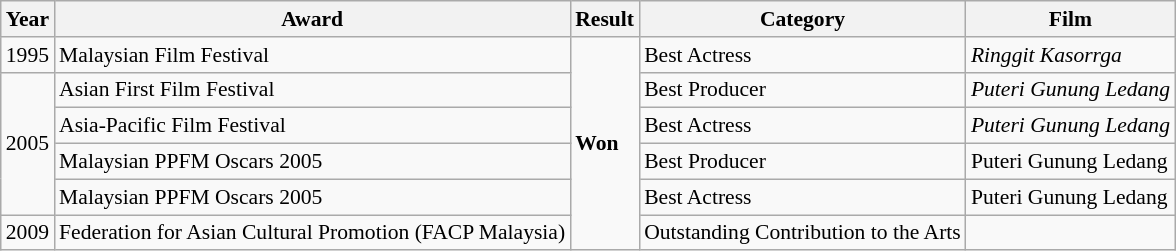<table class="wikitable" style="font-size: 90%;">
<tr>
<th>Year</th>
<th>Award</th>
<th>Result</th>
<th>Category</th>
<th>Film</th>
</tr>
<tr>
<td>1995</td>
<td>Malaysian Film Festival</td>
<td rowspan=6><strong>Won</strong></td>
<td>Best Actress</td>
<td><em>Ringgit Kasorrga</em></td>
</tr>
<tr>
<td rowspan=4>2005</td>
<td>Asian First Film Festival</td>
<td>Best Producer</td>
<td><em>Puteri Gunung Ledang</em></td>
</tr>
<tr>
<td>Asia-Pacific Film Festival</td>
<td>Best Actress</td>
<td><em>Puteri Gunung Ledang</em></td>
</tr>
<tr>
<td>Malaysian PPFM Oscars 2005</td>
<td>Best Producer</td>
<td>Puteri Gunung Ledang</td>
</tr>
<tr>
<td>Malaysian PPFM Oscars 2005</td>
<td>Best Actress</td>
<td>Puteri Gunung Ledang</td>
</tr>
<tr>
<td>2009</td>
<td>Federation for Asian Cultural Promotion (FACP Malaysia)</td>
<td>Outstanding Contribution to the Arts</td>
<td></td>
</tr>
</table>
